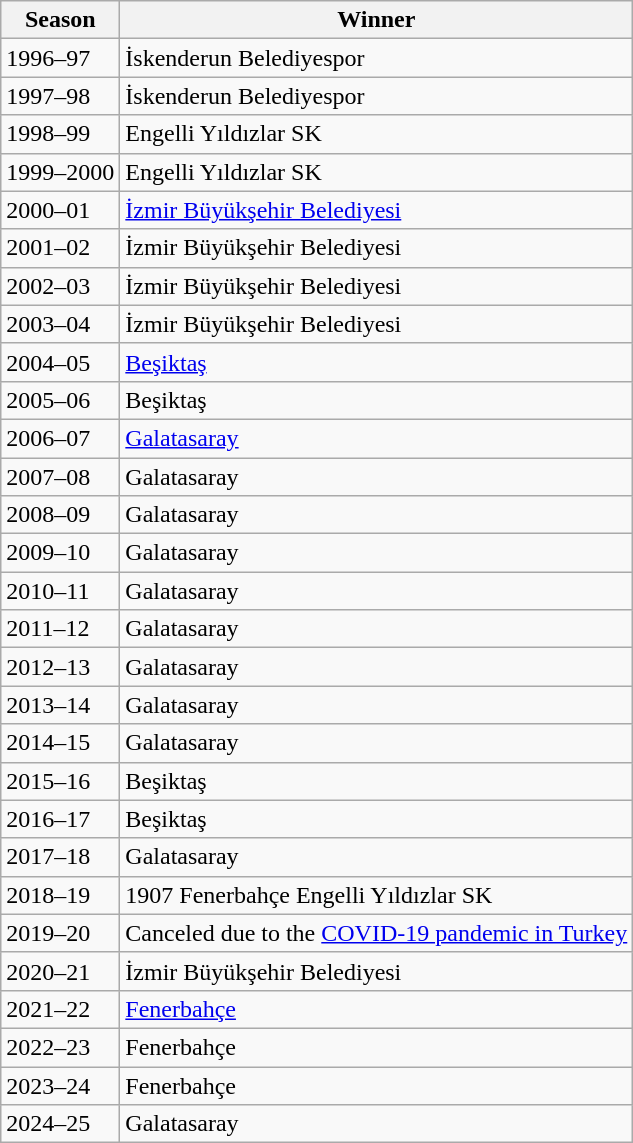<table class="wikitable">
<tr>
<th>Season</th>
<th>Winner</th>
</tr>
<tr>
<td>1996–97</td>
<td>İskenderun Belediyespor</td>
</tr>
<tr>
<td>1997–98</td>
<td>İskenderun Belediyespor</td>
</tr>
<tr>
<td>1998–99</td>
<td>Engelli Yıldızlar SK</td>
</tr>
<tr>
<td>1999–2000</td>
<td>Engelli Yıldızlar SK</td>
</tr>
<tr>
<td>2000–01</td>
<td><a href='#'>İzmir Büyükşehir Belediyesi</a></td>
</tr>
<tr>
<td>2001–02</td>
<td>İzmir Büyükşehir Belediyesi</td>
</tr>
<tr>
<td>2002–03</td>
<td>İzmir Büyükşehir Belediyesi</td>
</tr>
<tr>
<td>2003–04</td>
<td>İzmir Büyükşehir Belediyesi</td>
</tr>
<tr>
<td>2004–05</td>
<td><a href='#'>Beşiktaş</a></td>
</tr>
<tr>
<td>2005–06</td>
<td>Beşiktaş</td>
</tr>
<tr>
<td>2006–07</td>
<td><a href='#'>Galatasaray</a></td>
</tr>
<tr>
<td>2007–08</td>
<td>Galatasaray</td>
</tr>
<tr>
<td>2008–09</td>
<td>Galatasaray</td>
</tr>
<tr>
<td>2009–10</td>
<td>Galatasaray</td>
</tr>
<tr>
<td>2010–11</td>
<td>Galatasaray</td>
</tr>
<tr>
<td>2011–12</td>
<td>Galatasaray</td>
</tr>
<tr>
<td>2012–13</td>
<td>Galatasaray</td>
</tr>
<tr>
<td>2013–14</td>
<td>Galatasaray</td>
</tr>
<tr>
<td>2014–15</td>
<td>Galatasaray</td>
</tr>
<tr>
<td>2015–16</td>
<td>Beşiktaş</td>
</tr>
<tr>
<td>2016–17</td>
<td>Beşiktaş</td>
</tr>
<tr>
<td>2017–18</td>
<td>Galatasaray</td>
</tr>
<tr>
<td>2018–19</td>
<td>1907 Fenerbahçe Engelli Yıldızlar SK</td>
</tr>
<tr>
<td>2019–20</td>
<td>Canceled due to the <a href='#'>COVID-19 pandemic in Turkey</a></td>
</tr>
<tr>
<td>2020–21</td>
<td>İzmir Büyükşehir Belediyesi</td>
</tr>
<tr>
<td>2021–22</td>
<td><a href='#'>Fenerbahçe</a></td>
</tr>
<tr>
<td>2022–23</td>
<td>Fenerbahçe</td>
</tr>
<tr>
<td>2023–24</td>
<td>Fenerbahçe</td>
</tr>
<tr>
<td>2024–25</td>
<td>Galatasaray</td>
</tr>
</table>
